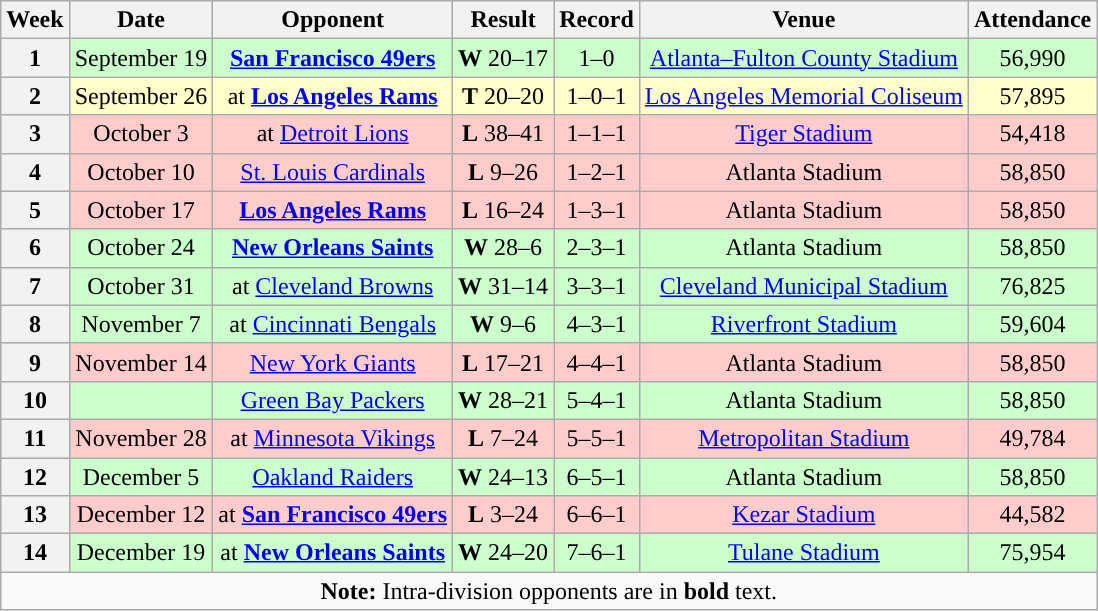<table class="wikitable" style="text-align:center">
<tr>
<th>Week</th>
<th>Date</th>
<th>Opponent</th>
<th>Result</th>
<th>Record</th>
<th>Venue</th>
<th>Attendance</th>
</tr>
<tr style="background:#cfc">
<th>1</th>
<td>September 19</td>
<td><strong><a href='#'>San Francisco 49ers</a></strong></td>
<td><strong>W</strong> 20–17</td>
<td>1–0</td>
<td><a href='#'>Atlanta–Fulton County Stadium</a></td>
<td>56,990</td>
</tr>
<tr style="background:#ffc">
<th>2</th>
<td>September 26</td>
<td>at <strong><a href='#'>Los Angeles Rams</a></strong></td>
<td><strong>T</strong> 20–20</td>
<td>1–0–1</td>
<td><a href='#'>Los Angeles Memorial Coliseum</a></td>
<td>57,895</td>
</tr>
<tr style="background:#fcc">
<th>3</th>
<td>October 3</td>
<td>at <a href='#'>Detroit Lions</a></td>
<td><strong>L</strong> 38–41</td>
<td>1–1–1</td>
<td><a href='#'>Tiger Stadium</a></td>
<td>54,418</td>
</tr>
<tr style="background:#fcc">
<th>4</th>
<td>October 10</td>
<td><a href='#'>St. Louis Cardinals</a></td>
<td><strong>L</strong> 9–26</td>
<td>1–2–1</td>
<td>Atlanta Stadium</td>
<td>58,850</td>
</tr>
<tr style="background:#fcc">
<th>5</th>
<td>October 17</td>
<td><strong><a href='#'>Los Angeles Rams</a></strong></td>
<td><strong>L</strong> 16–24</td>
<td>1–3–1</td>
<td>Atlanta Stadium</td>
<td>58,850</td>
</tr>
<tr style="background:#cfc">
<th>6</th>
<td>October 24</td>
<td><strong><a href='#'>New Orleans Saints</a></strong></td>
<td><strong>W</strong> 28–6</td>
<td>2–3–1</td>
<td>Atlanta Stadium</td>
<td>58,850</td>
</tr>
<tr style="background:#cfc">
<th>7</th>
<td>October 31</td>
<td>at <a href='#'>Cleveland Browns</a></td>
<td><strong>W</strong> 31–14</td>
<td>3–3–1</td>
<td><a href='#'>Cleveland Municipal Stadium</a></td>
<td>76,825</td>
</tr>
<tr style="background:#cfc">
<th>8</th>
<td>November 7</td>
<td>at <a href='#'>Cincinnati Bengals</a></td>
<td><strong>W</strong> 9–6</td>
<td>4–3–1</td>
<td><a href='#'>Riverfront Stadium</a></td>
<td>59,604</td>
</tr>
<tr style="background:#fcc">
<th>9</th>
<td>November 14</td>
<td><a href='#'>New York Giants</a></td>
<td><strong>L</strong> 17–21</td>
<td>4–4–1</td>
<td>Atlanta Stadium</td>
<td>58,850</td>
</tr>
<tr style="background:#cfc">
<th>10</th>
<td></td>
<td><a href='#'>Green Bay Packers</a></td>
<td><strong>W</strong> 28–21</td>
<td>5–4–1</td>
<td>Atlanta Stadium</td>
<td>58,850</td>
</tr>
<tr style="background:#fcc">
<th>11</th>
<td>November 28</td>
<td>at <a href='#'>Minnesota Vikings</a></td>
<td><strong>L</strong> 7–24</td>
<td>5–5–1</td>
<td><a href='#'>Metropolitan Stadium</a></td>
<td>49,784</td>
</tr>
<tr style="background:#cfc">
<th>12</th>
<td>December 5</td>
<td><a href='#'>Oakland Raiders</a></td>
<td><strong>W</strong> 24–13</td>
<td>6–5–1</td>
<td>Atlanta Stadium</td>
<td>58,850</td>
</tr>
<tr style="background:#fcc">
<th>13</th>
<td>December 12</td>
<td>at <strong><a href='#'>San Francisco 49ers</a></strong></td>
<td><strong>L</strong> 3–24</td>
<td>6–6–1</td>
<td><a href='#'>Kezar Stadium</a></td>
<td>44,582</td>
</tr>
<tr style="background:#cfc">
<th>14</th>
<td>December 19</td>
<td>at <strong><a href='#'>New Orleans Saints</a></strong></td>
<td><strong>W</strong> 24–20</td>
<td>7–6–1</td>
<td><a href='#'>Tulane Stadium</a></td>
<td>75,954</td>
</tr>
<tr>
<td colspan="7"><strong>Note:</strong> Intra-division opponents are in <strong>bold</strong> text.</td>
</tr>
</table>
